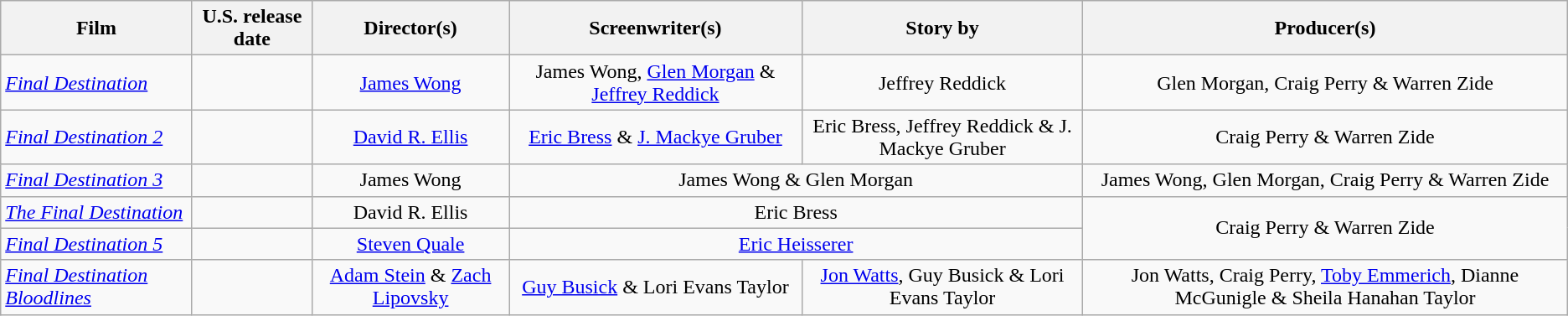<table class="wikitable plainrowheaders" style="text-align:center;">
<tr>
<th>Film</th>
<th>U.S. release date</th>
<th>Director(s)</th>
<th>Screenwriter(s)</th>
<th>Story by</th>
<th>Producer(s)</th>
</tr>
<tr>
<td style="text-align:left"><em><a href='#'>Final Destination</a></em></td>
<td style="text-align:left"></td>
<td><a href='#'>James Wong</a></td>
<td>James Wong, <a href='#'>Glen Morgan</a> & <a href='#'>Jeffrey Reddick</a></td>
<td>Jeffrey Reddick</td>
<td>Glen Morgan, Craig Perry & Warren Zide</td>
</tr>
<tr>
<td style="text-align:left"><em><a href='#'>Final Destination 2</a></em></td>
<td style="text-align:left"></td>
<td><a href='#'>David R. Ellis</a></td>
<td><a href='#'>Eric Bress</a> & <a href='#'>J. Mackye Gruber</a></td>
<td>Eric Bress, Jeffrey Reddick & J. Mackye Gruber</td>
<td>Craig Perry & Warren Zide</td>
</tr>
<tr>
<td style="text-align:left"><em><a href='#'>Final Destination 3</a></em></td>
<td style="text-align:left"></td>
<td>James Wong</td>
<td colspan="2">James Wong & Glen Morgan</td>
<td>James Wong, Glen Morgan, Craig Perry & Warren Zide</td>
</tr>
<tr>
<td style="text-align:left"><em><a href='#'>The Final Destination</a></em></td>
<td style="text-align:left"></td>
<td>David R. Ellis</td>
<td colspan="2">Eric Bress</td>
<td rowspan="2">Craig Perry & Warren Zide</td>
</tr>
<tr>
<td style="text-align:left"><em><a href='#'>Final Destination 5</a></em></td>
<td style="text-align:left"></td>
<td><a href='#'>Steven Quale</a></td>
<td colspan="2"><a href='#'>Eric Heisserer</a></td>
</tr>
<tr>
<td style="text-align:left"><em><a href='#'>Final Destination Bloodlines</a></em></td>
<td style="text-align:left"></td>
<td><a href='#'>Adam Stein</a> & <a href='#'>Zach Lipovsky</a></td>
<td><a href='#'>Guy Busick</a> & Lori Evans Taylor</td>
<td><a href='#'>Jon Watts</a>, Guy Busick & Lori Evans Taylor</td>
<td>Jon Watts, Craig Perry, <a href='#'>Toby Emmerich</a>, Dianne McGunigle & Sheila Hanahan Taylor</td>
</tr>
</table>
